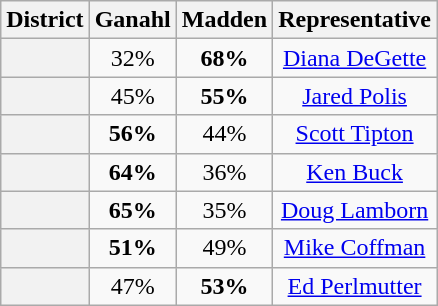<table class="wikitable sortable">
<tr>
<th>District</th>
<th>Ganahl</th>
<th>Madden</th>
<th>Representative</th>
</tr>
<tr align=center>
<th></th>
<td>32%</td>
<td><strong>68%</strong></td>
<td><a href='#'>Diana DeGette</a></td>
</tr>
<tr align=center>
<th></th>
<td>45%</td>
<td><strong>55%</strong></td>
<td><a href='#'>Jared Polis</a></td>
</tr>
<tr align=center>
<th></th>
<td><strong>56%</strong></td>
<td>44%</td>
<td><a href='#'>Scott Tipton</a></td>
</tr>
<tr align=center>
<th></th>
<td><strong>64%</strong></td>
<td>36%</td>
<td><a href='#'>Ken Buck</a></td>
</tr>
<tr align=center>
<th></th>
<td><strong>65%</strong></td>
<td>35%</td>
<td><a href='#'>Doug Lamborn</a></td>
</tr>
<tr align=center>
<th></th>
<td><strong>51%</strong></td>
<td>49%</td>
<td><a href='#'>Mike Coffman</a></td>
</tr>
<tr align=center>
<th></th>
<td>47%</td>
<td><strong>53%</strong></td>
<td><a href='#'>Ed Perlmutter</a></td>
</tr>
</table>
